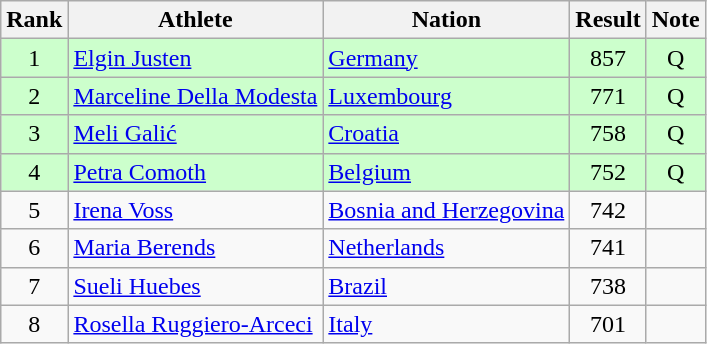<table class="wikitable sortable" style="text-align:center">
<tr>
<th>Rank</th>
<th>Athlete</th>
<th>Nation</th>
<th>Result</th>
<th>Note</th>
</tr>
<tr bgcolor=ccffcc>
<td>1</td>
<td align=left><a href='#'>Elgin Justen</a></td>
<td align=left> <a href='#'>Germany</a></td>
<td>857</td>
<td>Q</td>
</tr>
<tr bgcolor=ccffcc>
<td>2</td>
<td align=left><a href='#'>Marceline Della Modesta</a></td>
<td align=left> <a href='#'>Luxembourg</a></td>
<td>771</td>
<td>Q</td>
</tr>
<tr bgcolor=ccffcc>
<td>3</td>
<td align=left><a href='#'>Meli Galić</a></td>
<td align=left> <a href='#'>Croatia</a></td>
<td>758</td>
<td>Q</td>
</tr>
<tr bgcolor=ccffcc>
<td>4</td>
<td align=left><a href='#'>Petra Comoth</a></td>
<td align=left> <a href='#'>Belgium</a></td>
<td>752</td>
<td>Q</td>
</tr>
<tr>
<td>5</td>
<td align=left><a href='#'>Irena Voss</a></td>
<td align=left> <a href='#'>Bosnia and Herzegovina</a></td>
<td>742</td>
<td></td>
</tr>
<tr>
<td>6</td>
<td align=left><a href='#'>Maria Berends</a></td>
<td align=left> <a href='#'>Netherlands</a></td>
<td>741</td>
<td></td>
</tr>
<tr>
<td>7</td>
<td align=left><a href='#'>Sueli Huebes</a></td>
<td align=left> <a href='#'>Brazil</a></td>
<td>738</td>
<td></td>
</tr>
<tr>
<td>8</td>
<td align=left><a href='#'>Rosella Ruggiero-Arceci</a></td>
<td align=left> <a href='#'>Italy</a></td>
<td>701</td>
<td></td>
</tr>
</table>
